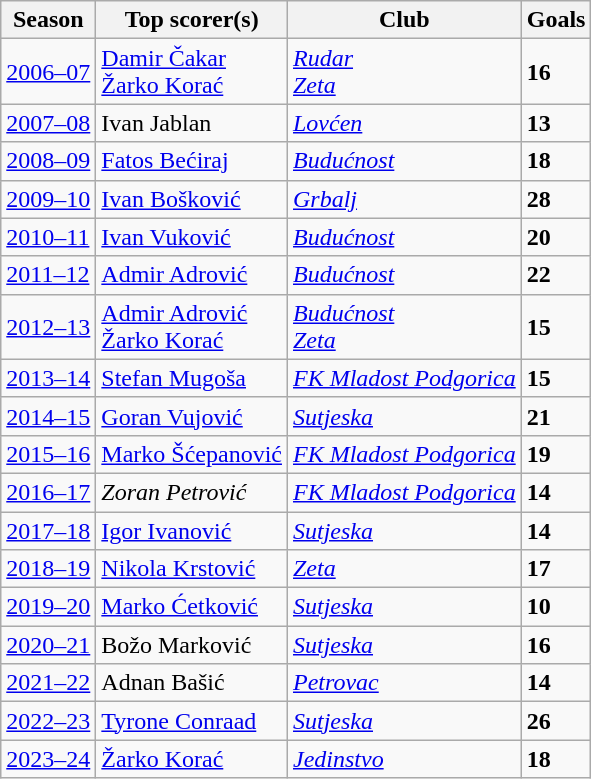<table class="wikitable sortable" style="text-align: left">
<tr>
<th>Season</th>
<th>Top scorer(s)</th>
<th>Club</th>
<th>Goals</th>
</tr>
<tr>
<td><a href='#'>2006–07</a></td>
<td> <a href='#'>Damir Čakar</a><br> <a href='#'>Žarko Korać</a></td>
<td><em><a href='#'>Rudar</a></em><br><em><a href='#'>Zeta</a></em></td>
<td><strong>16</strong></td>
</tr>
<tr>
<td><a href='#'>2007–08</a></td>
<td> Ivan Jablan</td>
<td><em><a href='#'>Lovćen</a></em></td>
<td><strong>13</strong></td>
</tr>
<tr>
<td><a href='#'>2008–09</a></td>
<td> <a href='#'>Fatos Bećiraj</a></td>
<td><em><a href='#'>Budućnost</a></em></td>
<td><strong>18</strong></td>
</tr>
<tr>
<td><a href='#'>2009–10</a></td>
<td> <a href='#'>Ivan Bošković</a></td>
<td><em><a href='#'>Grbalj</a></em></td>
<td><strong>28</strong></td>
</tr>
<tr>
<td><a href='#'>2010–11</a></td>
<td> <a href='#'>Ivan Vuković</a></td>
<td><em><a href='#'>Budućnost</a></em></td>
<td><strong>20</strong></td>
</tr>
<tr>
<td><a href='#'>2011–12</a></td>
<td> <a href='#'>Admir Adrović</a></td>
<td><em><a href='#'>Budućnost</a></em></td>
<td><strong>22</strong></td>
</tr>
<tr>
<td><a href='#'>2012–13</a></td>
<td> <a href='#'>Admir Adrović</a> <br> <a href='#'>Žarko Korać</a></td>
<td><em><a href='#'>Budućnost</a></em><br><em><a href='#'>Zeta</a></em></td>
<td><strong>15</strong></td>
</tr>
<tr>
<td><a href='#'>2013–14</a></td>
<td> <a href='#'>Stefan Mugoša</a></td>
<td><em><a href='#'>FK Mladost Podgorica</a></em></td>
<td><strong>15</strong></td>
</tr>
<tr>
<td><a href='#'>2014–15</a></td>
<td> <a href='#'>Goran Vujović</a></td>
<td><em><a href='#'>Sutjeska</a></em></td>
<td><strong>21</strong></td>
</tr>
<tr>
<td><a href='#'>2015–16</a></td>
<td> <a href='#'>Marko Šćepanović</a></td>
<td><em><a href='#'>FK Mladost Podgorica</a></em></td>
<td><strong>19</strong></td>
</tr>
<tr>
<td><a href='#'>2016–17</a></td>
<td> <em>Zoran Petrović</em></td>
<td><em><a href='#'>FK Mladost Podgorica</a></em></td>
<td><strong>14</strong></td>
</tr>
<tr>
<td><a href='#'>2017–18</a></td>
<td> <a href='#'>Igor Ivanović</a></td>
<td><em><a href='#'>Sutjeska</a></em></td>
<td><strong>14</strong></td>
</tr>
<tr>
<td><a href='#'>2018–19</a></td>
<td> <a href='#'>Nikola Krstović</a></td>
<td><em><a href='#'>Zeta</a></em></td>
<td><strong>17</strong></td>
</tr>
<tr>
<td><a href='#'>2019–20</a></td>
<td> <a href='#'>Marko Ćetković</a></td>
<td><em><a href='#'>Sutjeska</a></em></td>
<td><strong>10</strong></td>
</tr>
<tr>
<td><a href='#'>2020–21</a></td>
<td> Božo Marković</td>
<td><em><a href='#'>Sutjeska</a></em></td>
<td><strong>16</strong></td>
</tr>
<tr>
<td><a href='#'>2021–22</a></td>
<td> Adnan Bašić</td>
<td><em><a href='#'>Petrovac</a></em></td>
<td><strong>14</strong></td>
</tr>
<tr>
<td><a href='#'>2022–23</a></td>
<td> <a href='#'>Tyrone Conraad</a></td>
<td><em><a href='#'>Sutjeska</a></em></td>
<td><strong>26</strong></td>
</tr>
<tr>
<td><a href='#'>2023–24</a></td>
<td> <a href='#'>Žarko Korać</a></td>
<td><em><a href='#'>Jedinstvo</a></em></td>
<td><strong>18</strong></td>
</tr>
</table>
